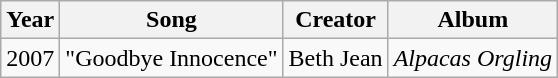<table class="wikitable plainrowheaders" style="text-align:center;" border="1">
<tr>
<th>Year</th>
<th>Song</th>
<th>Creator</th>
<th>Album</th>
</tr>
<tr>
<td>2007</td>
<td>"Goodbye Innocence"</td>
<td>Beth Jean</td>
<td><em>Alpacas Orgling</em></td>
</tr>
</table>
